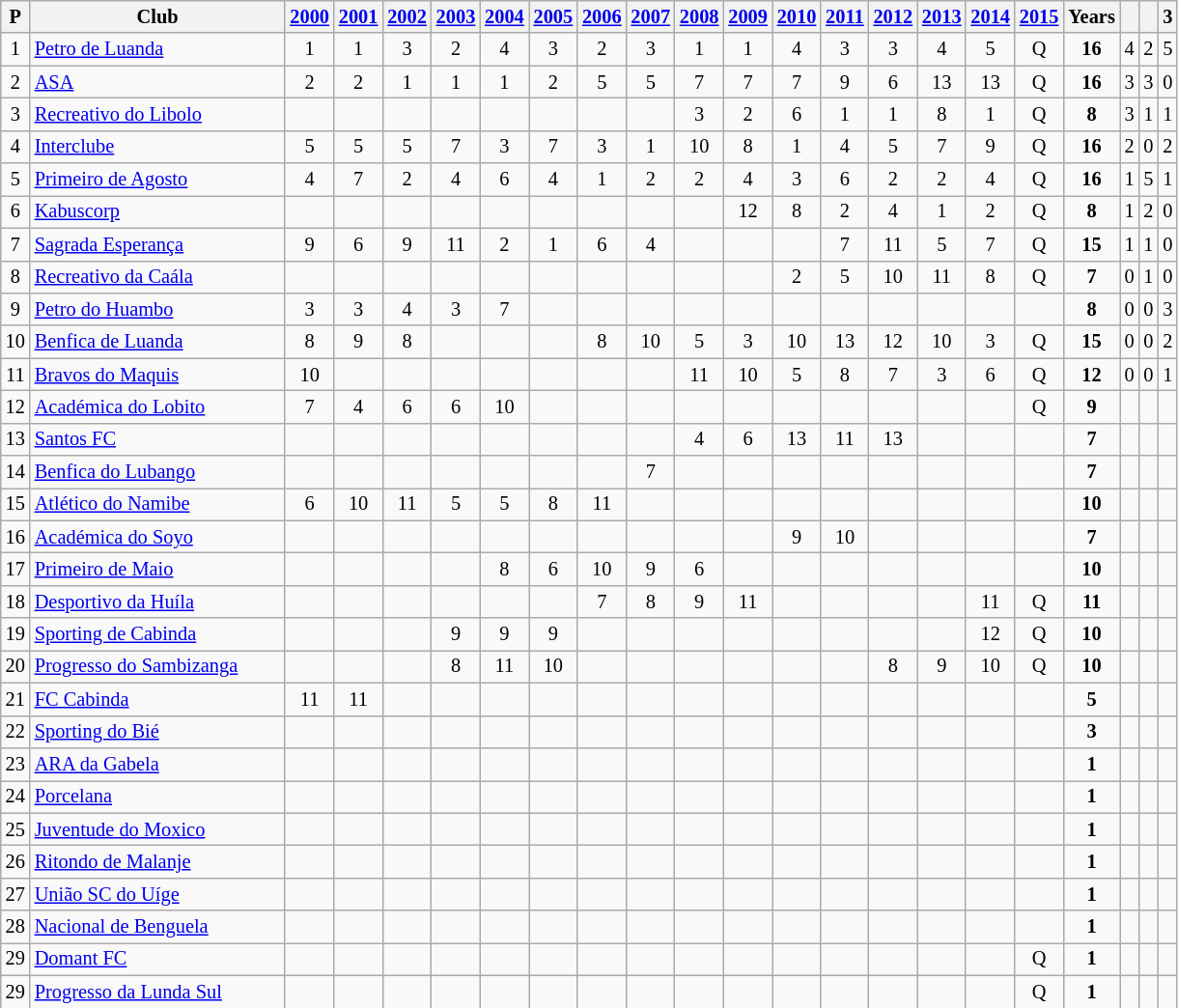<table class="wikitable sortable" style="text-align:center; font-size:85%">
<tr>
<th>P</th>
<th width=170>Club</th>
<th><a href='#'>2000</a></th>
<th><a href='#'>2001</a></th>
<th><a href='#'>2002</a></th>
<th><a href='#'>2003</a></th>
<th><a href='#'>2004</a></th>
<th><a href='#'>2005</a></th>
<th><a href='#'>2006</a></th>
<th><a href='#'>2007</a></th>
<th><a href='#'>2008</a></th>
<th><a href='#'>2009</a></th>
<th><a href='#'>2010</a></th>
<th><a href='#'>2011</a></th>
<th><a href='#'>2012</a></th>
<th><a href='#'>2013</a></th>
<th><a href='#'>2014</a></th>
<th><a href='#'>2015</a></th>
<th>Years</th>
<th></th>
<th></th>
<th>3</th>
</tr>
<tr>
<td>1</td>
<td align=left><a href='#'>Petro de Luanda</a></td>
<td>1</td>
<td>1</td>
<td>3</td>
<td>2</td>
<td>4</td>
<td>3</td>
<td>2</td>
<td>3</td>
<td>1</td>
<td>1</td>
<td>4</td>
<td>3</td>
<td>3</td>
<td>4</td>
<td>5</td>
<td>Q</td>
<td><strong>16</strong></td>
<td>4</td>
<td>2</td>
<td>5</td>
</tr>
<tr>
<td>2</td>
<td align=left><a href='#'>ASA</a></td>
<td>2</td>
<td>2</td>
<td>1</td>
<td>1</td>
<td>1</td>
<td>2</td>
<td>5</td>
<td>5</td>
<td>7</td>
<td>7</td>
<td>7</td>
<td>9</td>
<td>6</td>
<td>13</td>
<td>13</td>
<td>Q</td>
<td><strong>16</strong></td>
<td>3</td>
<td>3</td>
<td>0</td>
</tr>
<tr>
<td>3</td>
<td align=left><a href='#'>Recreativo do Libolo</a></td>
<td></td>
<td></td>
<td></td>
<td></td>
<td></td>
<td></td>
<td></td>
<td></td>
<td>3</td>
<td>2</td>
<td>6</td>
<td>1</td>
<td>1</td>
<td>8</td>
<td>1</td>
<td>Q</td>
<td><strong>8</strong></td>
<td>3</td>
<td>1</td>
<td>1</td>
</tr>
<tr>
<td>4</td>
<td align=left><a href='#'>Interclube</a></td>
<td>5</td>
<td>5</td>
<td>5</td>
<td>7</td>
<td>3</td>
<td>7</td>
<td>3</td>
<td>1</td>
<td>10</td>
<td>8</td>
<td>1</td>
<td>4</td>
<td>5</td>
<td>7</td>
<td>9</td>
<td>Q</td>
<td><strong>16</strong></td>
<td>2</td>
<td>0</td>
<td>2</td>
</tr>
<tr>
<td>5</td>
<td align=left><a href='#'>Primeiro de Agosto</a></td>
<td>4</td>
<td>7</td>
<td>2</td>
<td>4</td>
<td>6</td>
<td>4</td>
<td>1</td>
<td>2</td>
<td>2</td>
<td>4</td>
<td>3</td>
<td>6</td>
<td>2</td>
<td>2</td>
<td>4</td>
<td>Q</td>
<td><strong>16</strong></td>
<td>1</td>
<td>5</td>
<td>1</td>
</tr>
<tr>
<td>6</td>
<td align=left><a href='#'>Kabuscorp</a></td>
<td></td>
<td></td>
<td></td>
<td></td>
<td></td>
<td></td>
<td></td>
<td></td>
<td></td>
<td>12</td>
<td>8</td>
<td>2</td>
<td>4</td>
<td>1</td>
<td>2</td>
<td>Q</td>
<td><strong>8</strong></td>
<td>1</td>
<td>2</td>
<td>0</td>
</tr>
<tr>
<td>7</td>
<td align=left><a href='#'>Sagrada Esperança</a></td>
<td>9</td>
<td>6</td>
<td>9</td>
<td>11</td>
<td>2</td>
<td>1</td>
<td>6</td>
<td>4</td>
<td></td>
<td></td>
<td></td>
<td>7</td>
<td>11</td>
<td>5</td>
<td>7</td>
<td>Q</td>
<td><strong>15</strong></td>
<td>1</td>
<td>1</td>
<td>0</td>
</tr>
<tr>
<td>8</td>
<td align=left><a href='#'>Recreativo da Caála</a></td>
<td></td>
<td></td>
<td></td>
<td></td>
<td></td>
<td></td>
<td></td>
<td></td>
<td></td>
<td></td>
<td>2</td>
<td>5</td>
<td>10</td>
<td>11</td>
<td>8</td>
<td>Q</td>
<td><strong>7</strong></td>
<td>0</td>
<td>1</td>
<td>0</td>
</tr>
<tr>
<td>9</td>
<td align=left><a href='#'>Petro do Huambo</a></td>
<td>3</td>
<td>3</td>
<td>4</td>
<td>3</td>
<td>7</td>
<td></td>
<td></td>
<td></td>
<td></td>
<td></td>
<td></td>
<td></td>
<td></td>
<td></td>
<td></td>
<td></td>
<td><strong>8</strong></td>
<td>0</td>
<td>0</td>
<td>3</td>
</tr>
<tr>
<td>10</td>
<td align=left><a href='#'>Benfica de Luanda</a></td>
<td>8</td>
<td>9</td>
<td>8</td>
<td></td>
<td></td>
<td></td>
<td>8</td>
<td>10</td>
<td>5</td>
<td>3</td>
<td>10</td>
<td>13</td>
<td>12</td>
<td>10</td>
<td>3</td>
<td>Q</td>
<td><strong>15</strong></td>
<td>0</td>
<td>0</td>
<td>2</td>
</tr>
<tr>
<td>11</td>
<td align=left><a href='#'>Bravos do Maquis</a></td>
<td>10</td>
<td></td>
<td></td>
<td></td>
<td></td>
<td></td>
<td></td>
<td></td>
<td>11</td>
<td>10</td>
<td>5</td>
<td>8</td>
<td>7</td>
<td>3</td>
<td>6</td>
<td>Q</td>
<td><strong>12</strong></td>
<td>0</td>
<td>0</td>
<td>1</td>
</tr>
<tr>
<td>12</td>
<td align=left><a href='#'>Académica do Lobito</a></td>
<td>7</td>
<td>4</td>
<td>6</td>
<td>6</td>
<td>10</td>
<td></td>
<td></td>
<td></td>
<td></td>
<td></td>
<td></td>
<td></td>
<td></td>
<td></td>
<td></td>
<td>Q</td>
<td><strong>9</strong></td>
<td></td>
<td></td>
<td></td>
</tr>
<tr>
<td>13</td>
<td align=left><a href='#'>Santos FC</a></td>
<td></td>
<td></td>
<td></td>
<td></td>
<td></td>
<td></td>
<td></td>
<td></td>
<td>4</td>
<td>6</td>
<td>13</td>
<td>11</td>
<td>13</td>
<td></td>
<td></td>
<td></td>
<td><strong>7</strong></td>
<td></td>
<td></td>
<td></td>
</tr>
<tr>
<td>14</td>
<td align=left><a href='#'>Benfica do Lubango</a></td>
<td></td>
<td></td>
<td></td>
<td></td>
<td></td>
<td></td>
<td></td>
<td>7</td>
<td></td>
<td></td>
<td></td>
<td></td>
<td></td>
<td></td>
<td></td>
<td></td>
<td><strong>7</strong></td>
<td></td>
<td></td>
<td></td>
</tr>
<tr>
<td>15</td>
<td align=left><a href='#'>Atlético do Namibe</a></td>
<td>6</td>
<td>10</td>
<td>11</td>
<td>5</td>
<td>5</td>
<td>8</td>
<td>11</td>
<td></td>
<td></td>
<td></td>
<td></td>
<td></td>
<td></td>
<td></td>
<td></td>
<td></td>
<td><strong>10</strong></td>
<td></td>
<td></td>
<td></td>
</tr>
<tr>
<td>16</td>
<td align=left><a href='#'>Académica do Soyo</a></td>
<td></td>
<td></td>
<td></td>
<td></td>
<td></td>
<td></td>
<td></td>
<td></td>
<td></td>
<td></td>
<td>9</td>
<td>10</td>
<td></td>
<td></td>
<td></td>
<td></td>
<td><strong>7</strong></td>
<td></td>
<td></td>
<td></td>
</tr>
<tr>
<td>17</td>
<td align=left><a href='#'>Primeiro de Maio</a></td>
<td></td>
<td></td>
<td></td>
<td></td>
<td>8</td>
<td>6</td>
<td>10</td>
<td>9</td>
<td>6</td>
<td></td>
<td></td>
<td></td>
<td></td>
<td></td>
<td></td>
<td></td>
<td><strong>10</strong></td>
<td></td>
<td></td>
<td></td>
</tr>
<tr>
<td>18</td>
<td align=left><a href='#'>Desportivo da Huíla</a></td>
<td></td>
<td></td>
<td></td>
<td></td>
<td></td>
<td></td>
<td>7</td>
<td>8</td>
<td>9</td>
<td>11</td>
<td></td>
<td></td>
<td></td>
<td></td>
<td>11</td>
<td>Q</td>
<td><strong>11</strong></td>
<td></td>
<td></td>
<td></td>
</tr>
<tr>
<td>19</td>
<td align=left><a href='#'>Sporting de Cabinda</a></td>
<td></td>
<td></td>
<td></td>
<td>9</td>
<td>9</td>
<td>9</td>
<td></td>
<td></td>
<td></td>
<td></td>
<td></td>
<td></td>
<td></td>
<td></td>
<td>12</td>
<td>Q</td>
<td><strong>10</strong></td>
<td></td>
<td></td>
<td></td>
</tr>
<tr>
<td>20</td>
<td align=left><a href='#'>Progresso do Sambizanga</a></td>
<td></td>
<td></td>
<td></td>
<td>8</td>
<td>11</td>
<td>10</td>
<td></td>
<td></td>
<td></td>
<td></td>
<td></td>
<td></td>
<td>8</td>
<td>9</td>
<td>10</td>
<td>Q</td>
<td><strong>10</strong></td>
<td></td>
<td></td>
<td></td>
</tr>
<tr>
<td>21</td>
<td align=left><a href='#'>FC Cabinda</a></td>
<td>11</td>
<td>11</td>
<td></td>
<td></td>
<td></td>
<td></td>
<td></td>
<td></td>
<td></td>
<td></td>
<td></td>
<td></td>
<td></td>
<td></td>
<td></td>
<td></td>
<td><strong>5</strong></td>
<td></td>
<td></td>
<td></td>
</tr>
<tr>
<td>22</td>
<td align=left><a href='#'>Sporting do Bié</a></td>
<td></td>
<td></td>
<td></td>
<td></td>
<td></td>
<td></td>
<td></td>
<td></td>
<td></td>
<td></td>
<td></td>
<td></td>
<td></td>
<td></td>
<td></td>
<td></td>
<td><strong>3</strong></td>
<td></td>
<td></td>
<td></td>
</tr>
<tr>
<td>23</td>
<td align=left><a href='#'>ARA da Gabela</a></td>
<td></td>
<td></td>
<td></td>
<td></td>
<td></td>
<td></td>
<td></td>
<td></td>
<td></td>
<td></td>
<td></td>
<td></td>
<td></td>
<td></td>
<td></td>
<td></td>
<td><strong>1</strong></td>
<td></td>
<td></td>
<td></td>
</tr>
<tr>
<td>24</td>
<td align=left><a href='#'>Porcelana</a></td>
<td></td>
<td></td>
<td></td>
<td></td>
<td></td>
<td></td>
<td></td>
<td></td>
<td></td>
<td></td>
<td></td>
<td></td>
<td></td>
<td></td>
<td></td>
<td></td>
<td><strong>1</strong></td>
<td></td>
<td></td>
<td></td>
</tr>
<tr>
<td>25</td>
<td align=left><a href='#'>Juventude do Moxico</a></td>
<td></td>
<td></td>
<td></td>
<td></td>
<td></td>
<td></td>
<td></td>
<td></td>
<td></td>
<td></td>
<td></td>
<td></td>
<td></td>
<td></td>
<td></td>
<td></td>
<td><strong>1</strong></td>
<td></td>
<td></td>
<td></td>
</tr>
<tr>
<td>26</td>
<td align=left><a href='#'>Ritondo de Malanje</a></td>
<td></td>
<td></td>
<td></td>
<td></td>
<td></td>
<td></td>
<td></td>
<td></td>
<td></td>
<td></td>
<td></td>
<td></td>
<td></td>
<td></td>
<td></td>
<td></td>
<td><strong>1</strong></td>
<td></td>
<td></td>
<td></td>
</tr>
<tr>
<td>27</td>
<td align=left><a href='#'>União SC do Uíge</a></td>
<td></td>
<td></td>
<td></td>
<td></td>
<td></td>
<td></td>
<td></td>
<td></td>
<td></td>
<td></td>
<td></td>
<td></td>
<td></td>
<td></td>
<td></td>
<td></td>
<td><strong>1</strong></td>
<td></td>
<td></td>
<td></td>
</tr>
<tr>
<td>28</td>
<td align=left><a href='#'>Nacional de Benguela</a></td>
<td></td>
<td></td>
<td></td>
<td></td>
<td></td>
<td></td>
<td></td>
<td></td>
<td></td>
<td></td>
<td></td>
<td></td>
<td></td>
<td></td>
<td></td>
<td></td>
<td><strong>1</strong></td>
<td></td>
<td></td>
<td></td>
</tr>
<tr>
<td>29</td>
<td align=left><a href='#'>Domant FC</a></td>
<td></td>
<td></td>
<td></td>
<td></td>
<td></td>
<td></td>
<td></td>
<td></td>
<td></td>
<td></td>
<td></td>
<td></td>
<td></td>
<td></td>
<td></td>
<td>Q</td>
<td><strong>1</strong></td>
<td></td>
<td></td>
<td></td>
</tr>
<tr>
<td>29</td>
<td align=left><a href='#'>Progresso da Lunda Sul</a></td>
<td></td>
<td></td>
<td></td>
<td></td>
<td></td>
<td></td>
<td></td>
<td></td>
<td></td>
<td></td>
<td></td>
<td></td>
<td></td>
<td></td>
<td></td>
<td>Q</td>
<td><strong>1</strong></td>
<td></td>
<td></td>
<td></td>
</tr>
</table>
